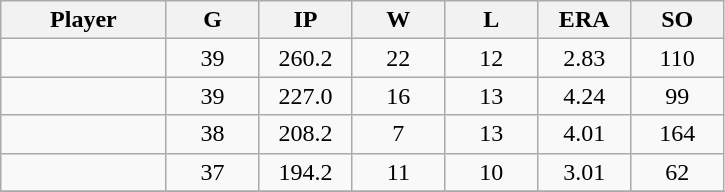<table class="wikitable sortable">
<tr>
<th bgcolor="#DDDDFF" width="16%">Player</th>
<th bgcolor="#DDDDFF" width="9%">G</th>
<th bgcolor="#DDDDFF" width="9%">IP</th>
<th bgcolor="#DDDDFF" width="9%">W</th>
<th bgcolor="#DDDDFF" width="9%">L</th>
<th bgcolor="#DDDDFF" width="9%">ERA</th>
<th bgcolor="#DDDDFF" width="9%">SO</th>
</tr>
<tr align="center">
<td></td>
<td>39</td>
<td>260.2</td>
<td>22</td>
<td>12</td>
<td>2.83</td>
<td>110</td>
</tr>
<tr align="center">
<td></td>
<td>39</td>
<td>227.0</td>
<td>16</td>
<td>13</td>
<td>4.24</td>
<td>99</td>
</tr>
<tr align="center">
<td></td>
<td>38</td>
<td>208.2</td>
<td>7</td>
<td>13</td>
<td>4.01</td>
<td>164</td>
</tr>
<tr align="center">
<td></td>
<td>37</td>
<td>194.2</td>
<td>11</td>
<td>10</td>
<td>3.01</td>
<td>62</td>
</tr>
<tr align="center">
</tr>
</table>
